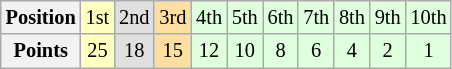<table class="wikitable" style="font-size:85%; text-align: center;">
<tr>
<th>Position</th>
<td style="background:#FFFFBF;">1st</td>
<td style="background:#DFDFDF;">2nd</td>
<td style="background:#FFDF9F;">3rd</td>
<td style="background:#DFFFDF;">4th</td>
<td style="background:#DFFFDF;">5th</td>
<td style="background:#DFFFDF;">6th</td>
<td style="background:#DFFFDF;">7th</td>
<td style="background:#DFFFDF;">8th</td>
<td style="background:#DFFFDF;">9th</td>
<td style="background:#DFFFDF;">10th</td>
</tr>
<tr>
<th>Points</th>
<td style="background:#FFFFBF;">25</td>
<td style="background:#DFDFDF;">18</td>
<td style="background:#FFDF9F;">15</td>
<td style="background:#DFFFDF;">12</td>
<td style="background:#DFFFDF;">10</td>
<td style="background:#DFFFDF;">8</td>
<td style="background:#DFFFDF;">6</td>
<td style="background:#DFFFDF;">4</td>
<td style="background:#DFFFDF;">2</td>
<td style="background:#DFFFDF;">1</td>
</tr>
</table>
